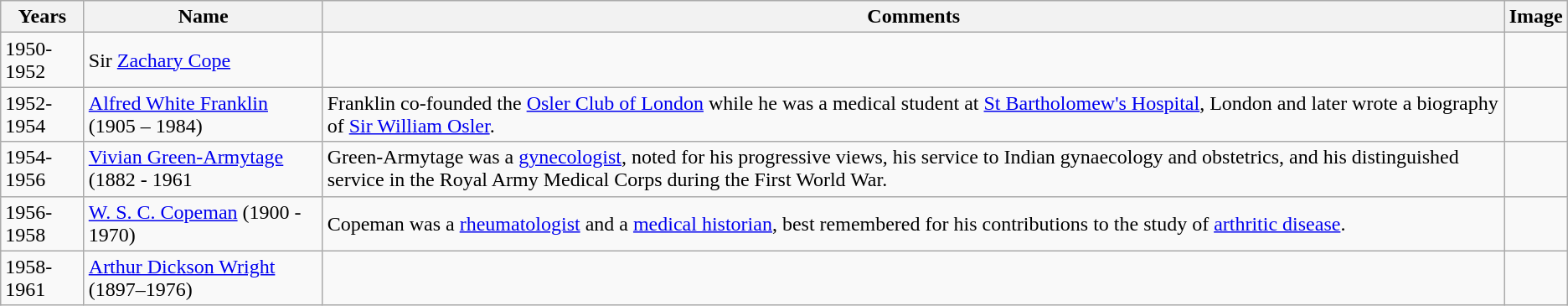<table class="wikitable">
<tr>
<th>Years</th>
<th>Name</th>
<th>Comments</th>
<th>Image</th>
</tr>
<tr>
<td>1950-1952</td>
<td>Sir <a href='#'>Zachary Cope</a></td>
<td></td>
<td></td>
</tr>
<tr>
<td>1952-1954</td>
<td><a href='#'>Alfred White Franklin</a> (1905 – 1984)</td>
<td>Franklin co-founded the <a href='#'>Osler Club of London</a> while he was a medical student at <a href='#'>St Bartholomew's Hospital</a>, London and later wrote a biography of <a href='#'>Sir William Osler</a>.</td>
<td></td>
</tr>
<tr>
<td>1954-1956</td>
<td><a href='#'>Vivian Green-Armytage</a> (1882 - 1961</td>
<td>Green-Armytage was a <a href='#'>gynecologist</a>, noted for his progressive views, his service to Indian gynaecology and obstetrics, and his distinguished service in the Royal Army Medical Corps during the First World War.</td>
<td></td>
</tr>
<tr>
<td>1956-1958</td>
<td><a href='#'>W. S. C. Copeman</a> (1900 - 1970)</td>
<td>Copeman was a <a href='#'>rheumatologist</a> and a <a href='#'>medical historian</a>, best remembered for his contributions to the study of <a href='#'>arthritic disease</a>.</td>
<td></td>
</tr>
<tr>
<td>1958-1961</td>
<td><a href='#'>Arthur Dickson Wright</a>  (1897–1976)</td>
<td></td>
<td></td>
</tr>
</table>
